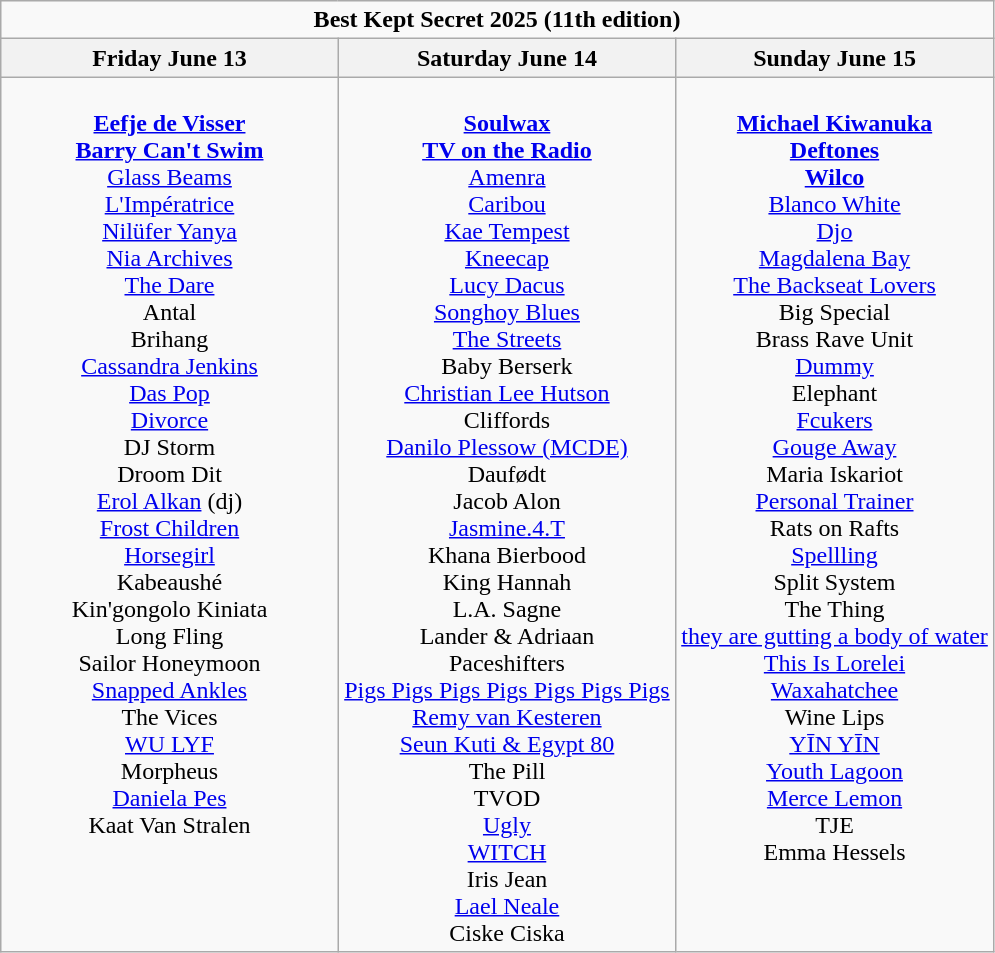<table class="wikitable">
<tr>
<td colspan="3" align="center"><strong>Best Kept Secret 2025 (11th edition)</strong></td>
</tr>
<tr>
<th>Friday June 13</th>
<th>Saturday June 14</th>
<th>Sunday June 15</th>
</tr>
<tr>
<td valign="top" align="center" width=34%><br><strong><a href='#'>Eefje de Visser</a></strong>
<br><strong><a href='#'>Barry Can't Swim</a></strong>
<br><a href='#'>Glass Beams</a>
<br><a href='#'>L'Impératrice</a>
<br><a href='#'>Nilüfer Yanya</a>
<br><a href='#'>Nia Archives</a>
<br><a href='#'>The Dare</a>
<br>Antal
<br>Brihang
<br><a href='#'>Cassandra Jenkins</a>
<br><a href='#'>Das Pop</a>
<br><a href='#'>Divorce</a>
<br>DJ Storm
<br>Droom Dit
<br><a href='#'>Erol Alkan</a> (dj)
<br><a href='#'>Frost Children</a>
<br><a href='#'>Horsegirl</a>
<br>Kabeaushé
<br>Kin'gongolo Kiniata
<br>Long Fling
<br>Sailor Honeymoon
<br><a href='#'>Snapped Ankles</a>
<br>The Vices
<br><a href='#'>WU LYF</a>
<br>Morpheus
<br><a href='#'>Daniela Pes</a>
<br>Kaat Van Stralen</td>
<td valign="top" align="center" width=34%><br><strong><a href='#'>Soulwax</a></strong>
<br><strong><a href='#'>TV on the Radio</a></strong>
<br><a href='#'>Amenra</a>
<br><a href='#'>Caribou</a>
<br><a href='#'>Kae Tempest</a>
<br><a href='#'>Kneecap</a>
<br><a href='#'>Lucy Dacus</a>
<br><a href='#'>Songhoy Blues</a>
<br><a href='#'>The Streets</a>
<br>Baby Berserk
<br><a href='#'>Christian Lee Hutson</a>
<br>Cliffords
<br><a href='#'>Danilo Plessow (MCDE)</a>
<br>Daufødt
<br>Jacob Alon
<br><a href='#'>Jasmine.4.T</a>
<br>Khana Bierbood
<br>King Hannah
<br>L.A. Sagne
<br>Lander & Adriaan
<br>Paceshifters
<br><a href='#'>Pigs Pigs Pigs Pigs Pigs Pigs Pigs</a>
<br><a href='#'>Remy van Kesteren</a>
<br><a href='#'>Seun Kuti & Egypt 80</a>
<br>The Pill
<br>TVOD
<br><a href='#'>Ugly</a>
<br><a href='#'>WITCH</a>
<br>Iris Jean
<br><a href='#'>Lael Neale</a>
<br>Ciske Ciska</td>
<td valign="top" align="center" width=34%><br><strong><a href='#'>Michael Kiwanuka</a></strong>
<br><strong><a href='#'>Deftones</a></strong>
<br><strong><a href='#'>Wilco</a></strong>
<br><a href='#'>Blanco White</a>
<br><a href='#'>Djo</a>
<br><a href='#'>Magdalena Bay</a>
<br><a href='#'>The Backseat Lovers</a>
<br>Big Special
<br>Brass Rave Unit
<br><a href='#'>Dummy</a>
<br>Elephant
<br><a href='#'>Fcukers</a>
<br><a href='#'>Gouge Away</a>
<br>Maria Iskariot
<br><a href='#'>Personal Trainer</a>
<br>Rats on Rafts
<br><a href='#'>Spellling</a>
<br>Split System
<br>The Thing
<br><a href='#'>they are gutting a body of water</a>
<br><a href='#'>This Is Lorelei</a>
<br><a href='#'>Waxahatchee</a>
<br>Wine Lips
<br><a href='#'>YĪN YĪN</a>
<br><a href='#'>Youth Lagoon</a>
<br><a href='#'>Merce Lemon</a>
<br>TJE
<br>Emma Hessels</td>
</tr>
</table>
